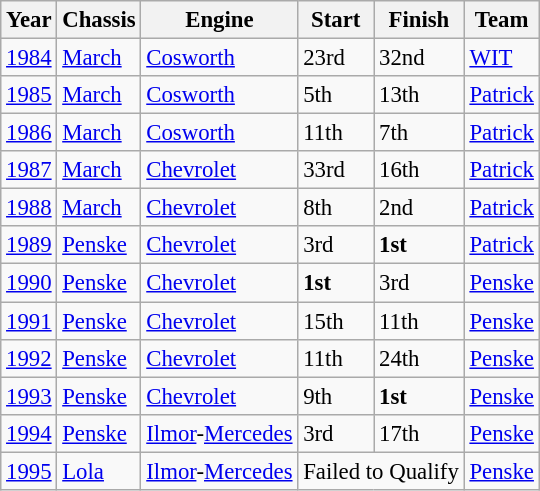<table class="wikitable" style="font-size: 95%;">
<tr>
<th>Year</th>
<th>Chassis</th>
<th>Engine</th>
<th>Start</th>
<th>Finish</th>
<th>Team</th>
</tr>
<tr>
<td><a href='#'>1984</a></td>
<td><a href='#'>March</a></td>
<td><a href='#'>Cosworth</a></td>
<td>23rd</td>
<td>32nd</td>
<td><a href='#'>WIT</a></td>
</tr>
<tr>
<td><a href='#'>1985</a></td>
<td><a href='#'>March</a></td>
<td><a href='#'>Cosworth</a></td>
<td>5th</td>
<td>13th</td>
<td><a href='#'>Patrick</a></td>
</tr>
<tr>
<td><a href='#'>1986</a></td>
<td><a href='#'>March</a></td>
<td><a href='#'>Cosworth</a></td>
<td>11th</td>
<td>7th</td>
<td><a href='#'>Patrick</a></td>
</tr>
<tr>
<td><a href='#'>1987</a></td>
<td><a href='#'>March</a></td>
<td><a href='#'>Chevrolet</a></td>
<td>33rd</td>
<td>16th</td>
<td><a href='#'>Patrick</a></td>
</tr>
<tr>
<td><a href='#'>1988</a></td>
<td><a href='#'>March</a></td>
<td><a href='#'>Chevrolet</a></td>
<td>8th</td>
<td>2nd</td>
<td><a href='#'>Patrick</a></td>
</tr>
<tr>
<td><a href='#'>1989</a></td>
<td><a href='#'>Penske</a></td>
<td><a href='#'>Chevrolet</a></td>
<td>3rd</td>
<td><strong>1st</strong></td>
<td><a href='#'>Patrick</a></td>
</tr>
<tr>
<td><a href='#'>1990</a></td>
<td><a href='#'>Penske</a></td>
<td><a href='#'>Chevrolet</a></td>
<td><strong>1st</strong></td>
<td>3rd</td>
<td><a href='#'>Penske</a></td>
</tr>
<tr>
<td><a href='#'>1991</a></td>
<td><a href='#'>Penske</a></td>
<td><a href='#'>Chevrolet</a></td>
<td>15th</td>
<td>11th</td>
<td><a href='#'>Penske</a></td>
</tr>
<tr>
<td><a href='#'>1992</a></td>
<td><a href='#'>Penske</a></td>
<td><a href='#'>Chevrolet</a></td>
<td>11th</td>
<td>24th</td>
<td><a href='#'>Penske</a></td>
</tr>
<tr>
<td><a href='#'>1993</a></td>
<td><a href='#'>Penske</a></td>
<td><a href='#'>Chevrolet</a></td>
<td>9th</td>
<td><strong>1st</strong></td>
<td><a href='#'>Penske</a></td>
</tr>
<tr>
<td><a href='#'>1994</a></td>
<td><a href='#'>Penske</a></td>
<td><a href='#'>Ilmor</a>-<a href='#'>Mercedes</a></td>
<td>3rd</td>
<td>17th</td>
<td><a href='#'>Penske</a></td>
</tr>
<tr>
<td><a href='#'>1995</a></td>
<td><a href='#'>Lola</a></td>
<td><a href='#'>Ilmor</a>-<a href='#'>Mercedes</a></td>
<td colspan=2 align=center>Failed to Qualify</td>
<td><a href='#'>Penske</a></td>
</tr>
</table>
